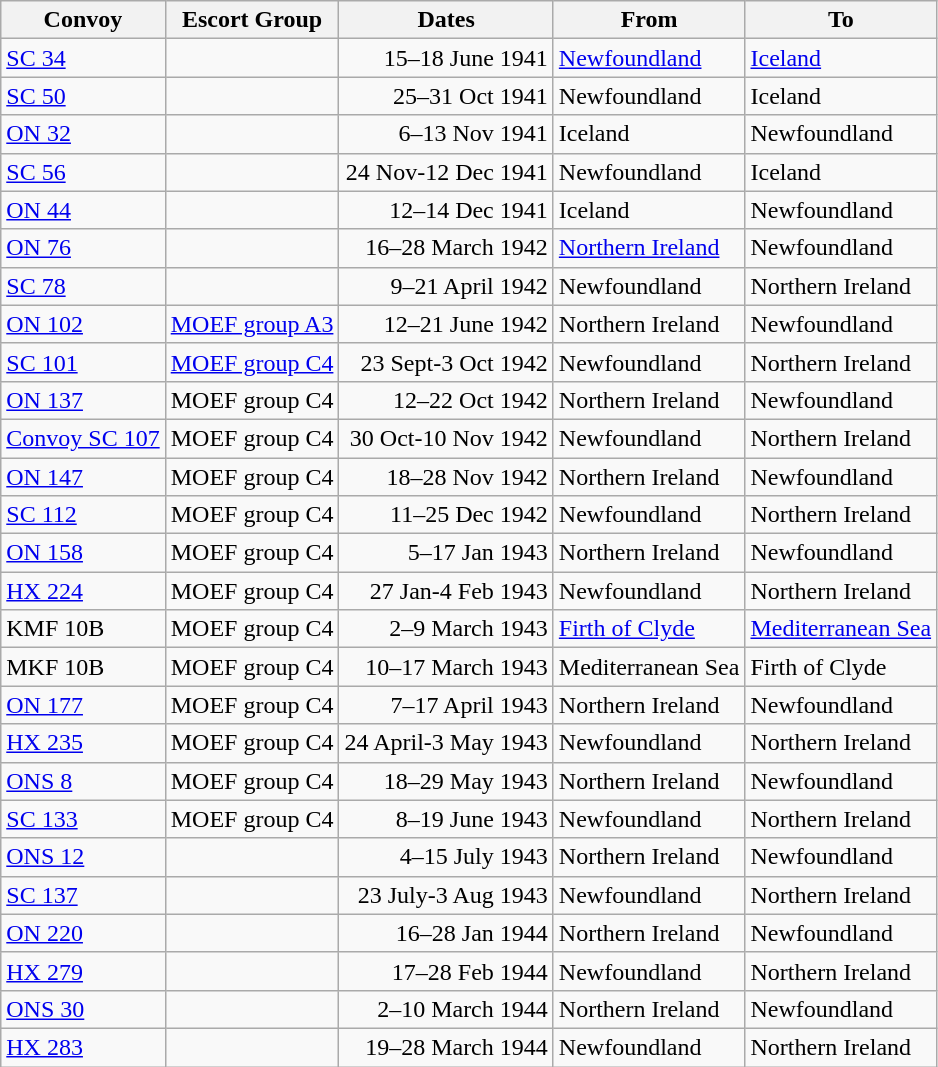<table class="wikitable">
<tr>
<th>Convoy</th>
<th>Escort Group</th>
<th>Dates</th>
<th>From</th>
<th>To</th>
</tr>
<tr>
<td><a href='#'>SC 34</a></td>
<td></td>
<td align="right">15–18 June 1941</td>
<td><a href='#'>Newfoundland</a></td>
<td><a href='#'>Iceland</a></td>
</tr>
<tr>
<td><a href='#'>SC 50</a></td>
<td></td>
<td align="right">25–31 Oct 1941</td>
<td>Newfoundland</td>
<td>Iceland</td>
</tr>
<tr>
<td><a href='#'>ON 32</a></td>
<td></td>
<td align="right">6–13 Nov 1941</td>
<td>Iceland</td>
<td>Newfoundland</td>
</tr>
<tr>
<td><a href='#'>SC 56</a></td>
<td></td>
<td align="right">24 Nov-12 Dec 1941</td>
<td>Newfoundland</td>
<td>Iceland</td>
</tr>
<tr>
<td><a href='#'>ON 44</a></td>
<td></td>
<td align="right">12–14 Dec 1941</td>
<td>Iceland</td>
<td>Newfoundland</td>
</tr>
<tr>
<td><a href='#'>ON 76</a></td>
<td></td>
<td align="right">16–28 March 1942</td>
<td><a href='#'>Northern Ireland</a></td>
<td>Newfoundland</td>
</tr>
<tr>
<td><a href='#'>SC 78</a></td>
<td></td>
<td align="right">9–21 April 1942</td>
<td>Newfoundland</td>
<td>Northern Ireland</td>
</tr>
<tr>
<td><a href='#'>ON 102</a></td>
<td><a href='#'>MOEF group A3</a></td>
<td align="right">12–21 June 1942</td>
<td>Northern Ireland</td>
<td>Newfoundland</td>
</tr>
<tr>
<td><a href='#'>SC 101</a></td>
<td><a href='#'>MOEF group C4</a></td>
<td align="right">23 Sept-3 Oct 1942</td>
<td>Newfoundland</td>
<td>Northern Ireland</td>
</tr>
<tr>
<td><a href='#'>ON 137</a></td>
<td>MOEF group C4</td>
<td align="right">12–22 Oct 1942</td>
<td>Northern Ireland</td>
<td>Newfoundland</td>
</tr>
<tr>
<td><a href='#'>Convoy SC 107</a></td>
<td>MOEF group C4</td>
<td align="right">30 Oct-10 Nov 1942</td>
<td>Newfoundland</td>
<td>Northern Ireland</td>
</tr>
<tr>
<td><a href='#'>ON 147</a></td>
<td>MOEF group C4</td>
<td align="right">18–28 Nov 1942</td>
<td>Northern Ireland</td>
<td>Newfoundland</td>
</tr>
<tr>
<td><a href='#'>SC 112</a></td>
<td>MOEF group C4</td>
<td align="right">11–25 Dec 1942</td>
<td>Newfoundland</td>
<td>Northern Ireland</td>
</tr>
<tr>
<td><a href='#'>ON 158</a></td>
<td>MOEF group C4</td>
<td align="right">5–17 Jan 1943</td>
<td>Northern Ireland</td>
<td>Newfoundland</td>
</tr>
<tr>
<td><a href='#'>HX 224</a></td>
<td>MOEF group C4</td>
<td align="right">27 Jan-4 Feb 1943</td>
<td>Newfoundland</td>
<td>Northern Ireland</td>
</tr>
<tr>
<td>KMF 10B</td>
<td>MOEF group C4</td>
<td align="right">2–9 March 1943</td>
<td><a href='#'>Firth of Clyde</a></td>
<td><a href='#'>Mediterranean Sea</a></td>
</tr>
<tr>
<td>MKF 10B</td>
<td>MOEF group C4</td>
<td align="right">10–17 March 1943</td>
<td>Mediterranean Sea</td>
<td>Firth of Clyde</td>
</tr>
<tr>
<td><a href='#'>ON 177</a></td>
<td>MOEF group C4</td>
<td align="right">7–17 April 1943</td>
<td>Northern Ireland</td>
<td>Newfoundland</td>
</tr>
<tr>
<td><a href='#'>HX 235</a></td>
<td>MOEF group C4</td>
<td align="right">24 April-3 May 1943</td>
<td>Newfoundland</td>
<td>Northern Ireland</td>
</tr>
<tr>
<td><a href='#'>ONS 8</a></td>
<td>MOEF group C4</td>
<td align="right">18–29 May 1943</td>
<td>Northern Ireland</td>
<td>Newfoundland</td>
</tr>
<tr>
<td><a href='#'>SC 133</a></td>
<td>MOEF group C4</td>
<td align="right">8–19 June 1943</td>
<td>Newfoundland</td>
<td>Northern Ireland</td>
</tr>
<tr>
<td><a href='#'>ONS 12</a></td>
<td></td>
<td align="right">4–15 July 1943</td>
<td>Northern Ireland</td>
<td>Newfoundland</td>
</tr>
<tr>
<td><a href='#'>SC 137</a></td>
<td></td>
<td align="right">23 July-3 Aug 1943</td>
<td>Newfoundland</td>
<td>Northern Ireland</td>
</tr>
<tr>
<td><a href='#'>ON 220</a></td>
<td></td>
<td align="right">16–28 Jan 1944</td>
<td>Northern Ireland</td>
<td>Newfoundland</td>
</tr>
<tr>
<td><a href='#'>HX 279</a></td>
<td></td>
<td align="right">17–28 Feb 1944</td>
<td>Newfoundland</td>
<td>Northern Ireland</td>
</tr>
<tr>
<td><a href='#'>ONS 30</a></td>
<td></td>
<td align="right">2–10 March 1944</td>
<td>Northern Ireland</td>
<td>Newfoundland</td>
</tr>
<tr>
<td><a href='#'>HX 283</a></td>
<td></td>
<td align="right">19–28 March 1944</td>
<td>Newfoundland</td>
<td>Northern Ireland</td>
</tr>
</table>
